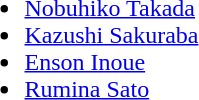<table border="0">
<tr>
<td valign="top"><br><ul><li><a href='#'>Nobuhiko Takada</a></li><li><a href='#'>Kazushi Sakuraba</a></li><li><a href='#'>Enson Inoue</a></li><li><a href='#'>Rumina Sato</a></li></ul></td>
</tr>
</table>
